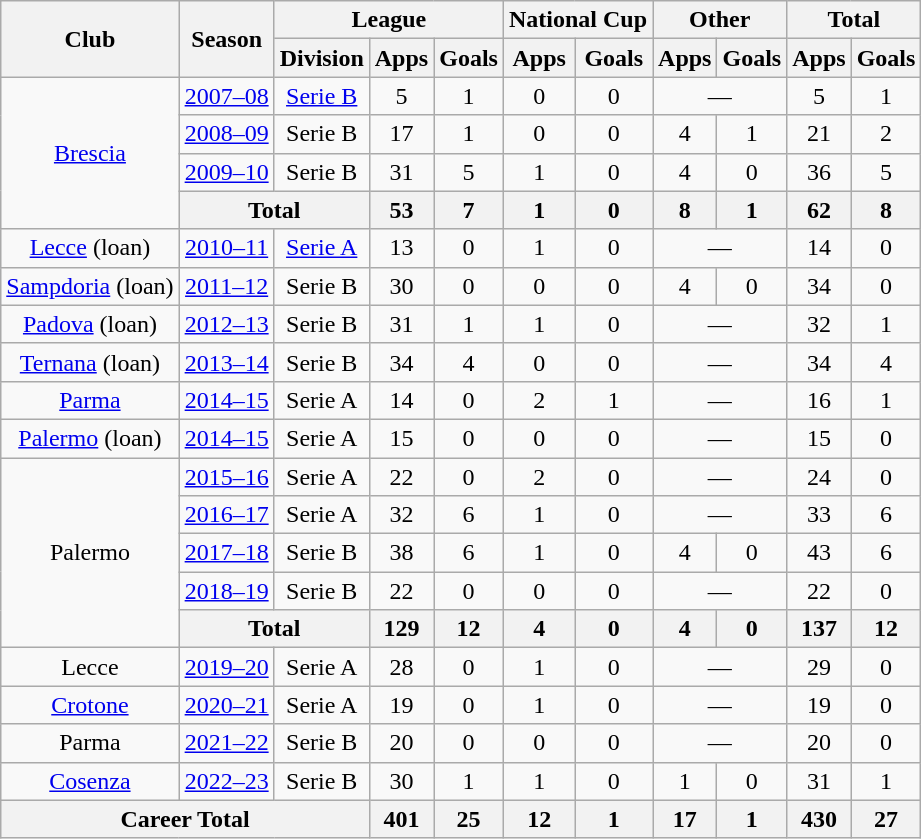<table class="wikitable" Style="text-align: center">
<tr>
<th rowspan="2">Club</th>
<th rowspan="2">Season</th>
<th colspan="3">League</th>
<th colspan="2">National Cup</th>
<th colspan="2">Other</th>
<th colspan="2">Total</th>
</tr>
<tr>
<th>Division</th>
<th>Apps</th>
<th>Goals</th>
<th>Apps</th>
<th>Goals</th>
<th>Apps</th>
<th>Goals</th>
<th>Apps</th>
<th>Goals</th>
</tr>
<tr>
<td rowspan="4"><a href='#'>Brescia</a></td>
<td><a href='#'>2007–08</a></td>
<td><a href='#'>Serie B</a></td>
<td>5</td>
<td>1</td>
<td>0</td>
<td>0</td>
<td colspan="2">—</td>
<td>5</td>
<td>1</td>
</tr>
<tr>
<td><a href='#'>2008–09</a></td>
<td>Serie B</td>
<td>17</td>
<td>1</td>
<td>0</td>
<td>0</td>
<td>4</td>
<td>1</td>
<td>21</td>
<td>2</td>
</tr>
<tr>
<td><a href='#'>2009–10</a></td>
<td>Serie B</td>
<td>31</td>
<td>5</td>
<td>1</td>
<td>0</td>
<td>4</td>
<td>0</td>
<td>36</td>
<td>5</td>
</tr>
<tr>
<th colspan="2">Total</th>
<th>53</th>
<th>7</th>
<th>1</th>
<th>0</th>
<th>8</th>
<th>1</th>
<th>62</th>
<th>8</th>
</tr>
<tr>
<td><a href='#'>Lecce</a> (loan)</td>
<td><a href='#'>2010–11</a></td>
<td><a href='#'>Serie A</a></td>
<td>13</td>
<td>0</td>
<td>1</td>
<td>0</td>
<td colspan="2">—</td>
<td>14</td>
<td>0</td>
</tr>
<tr>
<td><a href='#'>Sampdoria</a> (loan)</td>
<td><a href='#'>2011–12</a></td>
<td>Serie B</td>
<td>30</td>
<td>0</td>
<td>0</td>
<td>0</td>
<td>4</td>
<td>0</td>
<td>34</td>
<td>0</td>
</tr>
<tr>
<td><a href='#'>Padova</a> (loan)</td>
<td><a href='#'>2012–13</a></td>
<td>Serie B</td>
<td>31</td>
<td>1</td>
<td>1</td>
<td>0</td>
<td colspan="2">—</td>
<td>32</td>
<td>1</td>
</tr>
<tr>
<td><a href='#'>Ternana</a> (loan)</td>
<td><a href='#'>2013–14</a></td>
<td>Serie B</td>
<td>34</td>
<td>4</td>
<td>0</td>
<td>0</td>
<td colspan="2">—</td>
<td>34</td>
<td>4</td>
</tr>
<tr>
<td><a href='#'>Parma</a></td>
<td><a href='#'>2014–15</a></td>
<td>Serie A</td>
<td>14</td>
<td>0</td>
<td>2</td>
<td>1</td>
<td colspan="2">—</td>
<td>16</td>
<td>1</td>
</tr>
<tr>
<td><a href='#'>Palermo</a> (loan)</td>
<td><a href='#'>2014–15</a></td>
<td>Serie A</td>
<td>15</td>
<td>0</td>
<td>0</td>
<td>0</td>
<td colspan="2">—</td>
<td>15</td>
<td>0</td>
</tr>
<tr>
<td rowspan="5">Palermo</td>
<td><a href='#'>2015–16</a></td>
<td>Serie A</td>
<td>22</td>
<td>0</td>
<td>2</td>
<td>0</td>
<td colspan="2">—</td>
<td>24</td>
<td>0</td>
</tr>
<tr>
<td><a href='#'>2016–17</a></td>
<td>Serie A</td>
<td>32</td>
<td>6</td>
<td>1</td>
<td>0</td>
<td colspan="2">—</td>
<td>33</td>
<td>6</td>
</tr>
<tr>
<td><a href='#'>2017–18</a></td>
<td>Serie B</td>
<td>38</td>
<td>6</td>
<td>1</td>
<td>0</td>
<td>4</td>
<td>0</td>
<td>43</td>
<td>6</td>
</tr>
<tr>
<td><a href='#'>2018–19</a></td>
<td>Serie B</td>
<td>22</td>
<td>0</td>
<td>0</td>
<td>0</td>
<td colspan="2">—</td>
<td>22</td>
<td>0</td>
</tr>
<tr>
<th colspan="2">Total</th>
<th>129</th>
<th>12</th>
<th>4</th>
<th>0</th>
<th>4</th>
<th>0</th>
<th>137</th>
<th>12</th>
</tr>
<tr>
<td>Lecce</td>
<td><a href='#'>2019–20</a></td>
<td>Serie A</td>
<td>28</td>
<td>0</td>
<td>1</td>
<td>0</td>
<td colspan="2">—</td>
<td>29</td>
<td>0</td>
</tr>
<tr>
<td><a href='#'>Crotone</a></td>
<td><a href='#'>2020–21</a></td>
<td>Serie A</td>
<td>19</td>
<td>0</td>
<td>1</td>
<td>0</td>
<td colspan="2">—</td>
<td>19</td>
<td>0</td>
</tr>
<tr>
<td>Parma</td>
<td><a href='#'>2021–22</a></td>
<td>Serie B</td>
<td>20</td>
<td>0</td>
<td>0</td>
<td>0</td>
<td colspan="2">—</td>
<td>20</td>
<td>0</td>
</tr>
<tr>
<td><a href='#'>Cosenza</a></td>
<td><a href='#'>2022–23</a></td>
<td>Serie B</td>
<td>30</td>
<td>1</td>
<td>1</td>
<td>0</td>
<td>1</td>
<td>0</td>
<td>31</td>
<td>1</td>
</tr>
<tr>
<th colspan="3">Career Total</th>
<th>401</th>
<th>25</th>
<th>12</th>
<th>1</th>
<th>17</th>
<th>1</th>
<th>430</th>
<th>27</th>
</tr>
</table>
